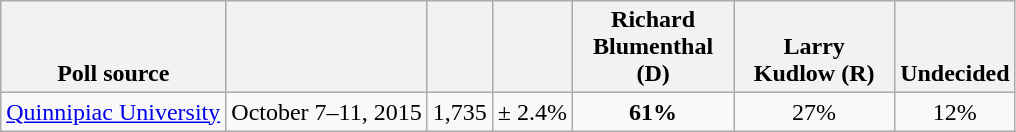<table class="wikitable" style="text-align:center">
<tr valign= bottom>
<th>Poll source</th>
<th></th>
<th></th>
<th></th>
<th style="width:100px;">Richard<br>Blumenthal (D)</th>
<th style="width:100px;">Larry<br>Kudlow (R)</th>
<th>Undecided</th>
</tr>
<tr>
<td align=left><a href='#'>Quinnipiac University</a></td>
<td>October 7–11, 2015</td>
<td>1,735</td>
<td>± 2.4%</td>
<td><strong>61%</strong></td>
<td>27%</td>
<td>12%</td>
</tr>
</table>
